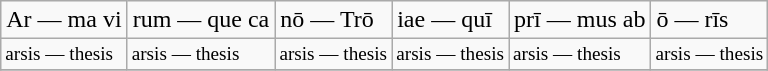<table class="wikitable" style="margin-left: 1em;">
<tr>
<td>Ar — ma vi</td>
<td>rum — que ca</td>
<td>nō — Trō</td>
<td>iae — quī</td>
<td>prī — mus ab</td>
<td>ō — rīs</td>
</tr>
<tr style="font-size: 0.8em;">
<td>arsis — thesis</td>
<td>arsis — thesis</td>
<td>arsis — thesis</td>
<td>arsis — thesis</td>
<td>arsis — thesis</td>
<td>arsis — thesis</td>
</tr>
<tr>
</tr>
</table>
